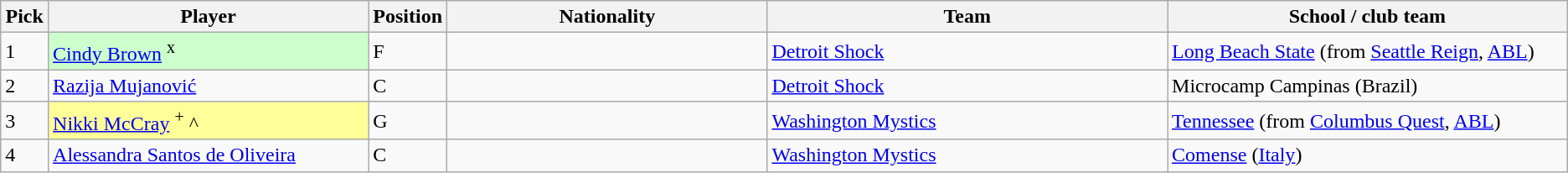<table class="wikitable sortable">
<tr>
<th style="width:1%;">Pick</th>
<th style="width:20%;">Player</th>
<th style="width:1%;">Position</th>
<th style="width:20%;">Nationality</th>
<th style="width:25%;">Team</th>
<th style="width:25%;">School / club team</th>
</tr>
<tr>
<td>1</td>
<td bgcolor="#CCFFCC"><a href='#'>Cindy Brown</a> <sup>x</sup></td>
<td>F</td>
<td></td>
<td><a href='#'>Detroit Shock</a></td>
<td><a href='#'>Long Beach State</a> (from <a href='#'>Seattle Reign</a>, <a href='#'>ABL</a>)</td>
</tr>
<tr>
<td>2</td>
<td><a href='#'>Razija Mujanović</a></td>
<td>C</td>
<td></td>
<td><a href='#'>Detroit Shock</a></td>
<td>Microcamp Campinas (Brazil)</td>
</tr>
<tr>
<td>3</td>
<td bgcolor="#FFFF99"><a href='#'>Nikki McCray</a> <sup>+</sup> ^</td>
<td>G</td>
<td></td>
<td><a href='#'>Washington Mystics</a></td>
<td><a href='#'>Tennessee</a> (from <a href='#'>Columbus Quest</a>, <a href='#'>ABL</a>)</td>
</tr>
<tr>
<td>4</td>
<td><a href='#'>Alessandra Santos de Oliveira</a></td>
<td>C</td>
<td></td>
<td><a href='#'>Washington Mystics</a></td>
<td><a href='#'>Comense</a> (<a href='#'>Italy</a>)</td>
</tr>
</table>
